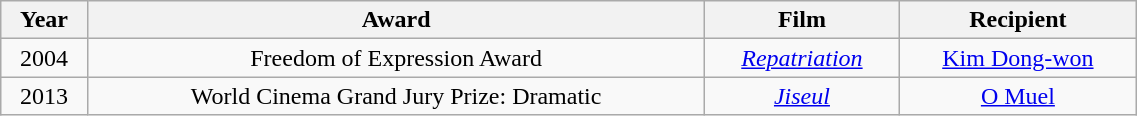<table class="wikitable mw-collapsible mw-collapsed" style="text-align:center; width:60%;">
<tr>
<th>Year</th>
<th>Award</th>
<th>Film</th>
<th>Recipient</th>
</tr>
<tr>
<td>2004</td>
<td>Freedom of Expression Award</td>
<td><em><a href='#'>Repatriation</a></em></td>
<td><a href='#'>Kim Dong-won</a></td>
</tr>
<tr>
<td>2013</td>
<td>World Cinema Grand Jury Prize: Dramatic</td>
<td><em><a href='#'>Jiseul</a></em></td>
<td><a href='#'>O Muel</a></td>
</tr>
</table>
